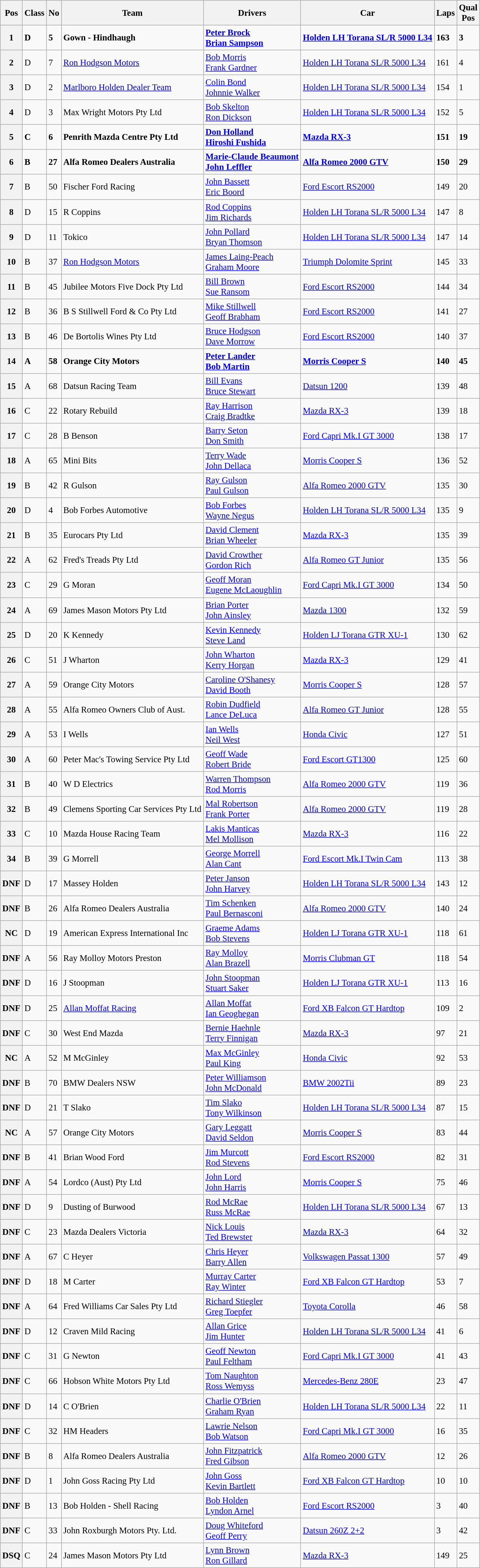<table class="wikitable sortable" style="font-size: 95%;">
<tr>
<th>Pos</th>
<th>Class</th>
<th>No</th>
<th>Team</th>
<th>Drivers</th>
<th>Car</th>
<th>Laps</th>
<th>Qual<br>Pos</th>
</tr>
<tr style="font-weight:bold">
<th>1</th>
<td>D</td>
<td>5</td>
<td>Gown - Hindhaugh</td>
<td> <a href='#'>Peter Brock</a><br> <a href='#'>Brian Sampson</a></td>
<td><a href='#'>Holden LH Torana SL/R 5000 L34</a></td>
<td>163</td>
<td>3</td>
</tr>
<tr>
<th>2</th>
<td>D</td>
<td>7</td>
<td><a href='#'>Ron Hodgson Motors</a></td>
<td> <a href='#'>Bob Morris</a><br> <a href='#'>Frank Gardner</a></td>
<td><a href='#'>Holden LH Torana SL/R 5000 L34</a></td>
<td>161</td>
<td>4</td>
</tr>
<tr>
<th>3</th>
<td>D</td>
<td>2</td>
<td><a href='#'>Marlboro Holden Dealer Team</a></td>
<td> <a href='#'>Colin Bond</a><br> <a href='#'>Johnnie Walker</a></td>
<td><a href='#'>Holden LH Torana SL/R 5000 L34</a></td>
<td>154</td>
<td>1</td>
</tr>
<tr>
<th>4</th>
<td>D</td>
<td>3</td>
<td>Max Wright Motors Pty Ltd</td>
<td> <a href='#'>Bob Skelton</a><br> <a href='#'>Ron Dickson</a></td>
<td><a href='#'>Holden LH Torana SL/R 5000 L34</a></td>
<td>152</td>
<td>5</td>
</tr>
<tr style="font-weight:bold">
<th>5</th>
<td>C</td>
<td>6</td>
<td>Penrith Mazda Centre Pty Ltd</td>
<td> <a href='#'>Don Holland</a><br> <a href='#'>Hiroshi Fushida</a></td>
<td><a href='#'>Mazda RX-3</a></td>
<td>151</td>
<td>19</td>
</tr>
<tr style="font-weight:bold">
<th>6</th>
<td>B</td>
<td>27</td>
<td>Alfa Romeo Dealers Australia</td>
<td> <a href='#'>Marie-Claude Beaumont</a><br> <a href='#'>John Leffler</a></td>
<td><a href='#'>Alfa Romeo 2000 GTV</a></td>
<td>150</td>
<td>29</td>
</tr>
<tr>
<th>7</th>
<td>B</td>
<td>50</td>
<td>Fischer Ford Racing</td>
<td> <a href='#'>John Bassett</a><br> <a href='#'>Eric Boord</a></td>
<td><a href='#'>Ford Escort RS2000</a></td>
<td>149</td>
<td>20</td>
</tr>
<tr>
<th>8</th>
<td>D</td>
<td>15</td>
<td>R Coppins</td>
<td> <a href='#'>Rod Coppins</a><br> <a href='#'>Jim Richards</a></td>
<td><a href='#'>Holden LH Torana SL/R 5000 L34</a></td>
<td>147</td>
<td>8</td>
</tr>
<tr>
<th>9</th>
<td>D</td>
<td>11</td>
<td>Tokico</td>
<td> <a href='#'>John Pollard</a><br> <a href='#'>Bryan Thomson</a></td>
<td><a href='#'>Holden LH Torana SL/R 5000 L34</a></td>
<td>147</td>
<td>14</td>
</tr>
<tr>
<th>10</th>
<td>B</td>
<td>37</td>
<td><a href='#'>Ron Hodgson Motors</a></td>
<td> <a href='#'>James Laing-Peach</a><br> <a href='#'>Graham Moore</a></td>
<td><a href='#'>Triumph Dolomite Sprint</a></td>
<td>145</td>
<td>33</td>
</tr>
<tr>
<th>11</th>
<td>B</td>
<td>45</td>
<td>Jubilee Motors Five Dock Pty Ltd</td>
<td> <a href='#'>Bill Brown</a><br> <a href='#'>Sue Ransom</a></td>
<td><a href='#'>Ford Escort RS2000</a></td>
<td>144</td>
<td>34</td>
</tr>
<tr>
<th>12</th>
<td>B</td>
<td>36</td>
<td>B S Stillwell Ford & Co Pty Ltd</td>
<td> <a href='#'>Mike Stillwell</a><br> <a href='#'>Geoff Brabham</a></td>
<td><a href='#'>Ford Escort RS2000</a></td>
<td>141</td>
<td>27</td>
</tr>
<tr>
<th>13</th>
<td>B</td>
<td>46</td>
<td>De Bortolis Wines Pty Ltd</td>
<td> <a href='#'>Bruce Hodgson</a><br> <a href='#'>Dave Morrow</a></td>
<td><a href='#'>Ford Escort RS2000</a></td>
<td>140</td>
<td>37</td>
</tr>
<tr style="font-weight:bold">
<th>14</th>
<td>A</td>
<td>58</td>
<td>Orange City Motors</td>
<td> <a href='#'>Peter Lander</a><br> <a href='#'>Bob Martin</a></td>
<td><a href='#'>Morris Cooper S</a></td>
<td>140</td>
<td>45</td>
</tr>
<tr>
<th>15</th>
<td>A</td>
<td>68</td>
<td>Datsun Racing Team</td>
<td> <a href='#'>Bill Evans</a><br> <a href='#'>Bruce Stewart</a></td>
<td><a href='#'>Datsun 1200</a></td>
<td>139</td>
<td>48</td>
</tr>
<tr>
<th>16</th>
<td>C</td>
<td>22</td>
<td>Rotary Rebuild</td>
<td> <a href='#'>Ray Harrison</a><br> <a href='#'>Craig Bradtke</a></td>
<td><a href='#'>Mazda RX-3</a></td>
<td>139</td>
<td>18</td>
</tr>
<tr>
<th>17</th>
<td>C</td>
<td>28</td>
<td>B Benson</td>
<td> <a href='#'>Barry Seton</a><br> <a href='#'>Don Smith</a></td>
<td><a href='#'>Ford Capri Mk.I GT 3000</a></td>
<td>138</td>
<td>17</td>
</tr>
<tr>
<th>18</th>
<td>A</td>
<td>65</td>
<td>Mini Bits</td>
<td> <a href='#'>Terry Wade</a><br> <a href='#'>John Dellaca</a></td>
<td><a href='#'>Morris Cooper S</a></td>
<td>136</td>
<td>52</td>
</tr>
<tr>
<th>19</th>
<td>B</td>
<td>42</td>
<td>R Gulson</td>
<td> <a href='#'>Ray Gulson</a><br> <a href='#'>Paul Gulson</a></td>
<td><a href='#'>Alfa Romeo 2000 GTV</a></td>
<td>135</td>
<td>30</td>
</tr>
<tr>
<th>20</th>
<td>D</td>
<td>4</td>
<td>Bob Forbes Automotive</td>
<td> <a href='#'>Bob Forbes</a><br> <a href='#'>Wayne Negus</a></td>
<td><a href='#'>Holden LH Torana SL/R 5000 L34</a></td>
<td>135</td>
<td>9</td>
</tr>
<tr>
<th>21</th>
<td>B</td>
<td>35</td>
<td>Eurocars Pty Ltd</td>
<td> <a href='#'>David Clement</a><br> <a href='#'>Brian Wheeler</a></td>
<td><a href='#'>Mazda RX-3</a></td>
<td>135</td>
<td>39</td>
</tr>
<tr>
<th>22</th>
<td>A</td>
<td>62</td>
<td>Fred's Treads Pty Ltd</td>
<td> <a href='#'>David Crowther</a><br> <a href='#'>Gordon Rich</a></td>
<td><a href='#'>Alfa Romeo GT Junior</a></td>
<td>135</td>
<td>56</td>
</tr>
<tr>
<th>23</th>
<td>C</td>
<td>29</td>
<td>G Moran</td>
<td> <a href='#'>Geoff Moran</a><br> <a href='#'>Eugene McLaoughlin</a></td>
<td><a href='#'>Ford Capri Mk.I GT 3000</a></td>
<td>134</td>
<td>50</td>
</tr>
<tr>
<th>24</th>
<td>A</td>
<td>69</td>
<td>James Mason Motors Pty Ltd</td>
<td> <a href='#'>Brian Porter</a><br> <a href='#'>John Ainsley</a></td>
<td><a href='#'>Mazda 1300</a></td>
<td>132</td>
<td>59</td>
</tr>
<tr>
<th>25</th>
<td>D</td>
<td>20</td>
<td>K Kennedy</td>
<td> <a href='#'>Kevin Kennedy</a><br> <a href='#'>Steve Land</a></td>
<td><a href='#'>Holden LJ Torana GTR XU-1</a></td>
<td>130</td>
<td>62</td>
</tr>
<tr>
<th>26</th>
<td>C</td>
<td>51</td>
<td>J Wharton</td>
<td> <a href='#'>John Wharton</a><br> <a href='#'>Kerry Horgan</a></td>
<td><a href='#'>Mazda RX-3</a></td>
<td>129</td>
<td>41</td>
</tr>
<tr>
<th>27</th>
<td>A</td>
<td>59</td>
<td>Orange City Motors</td>
<td> <a href='#'>Caroline O'Shanesy</a><br> <a href='#'>David Booth</a></td>
<td><a href='#'>Morris Cooper S</a></td>
<td>128</td>
<td>57</td>
</tr>
<tr>
<th>28</th>
<td>A</td>
<td>55</td>
<td>Alfa Romeo Owners Club of Aust.</td>
<td> <a href='#'>Robin Dudfield</a><br> <a href='#'>Lance DeLuca</a></td>
<td><a href='#'>Alfa Romeo GT Junior</a></td>
<td>128</td>
<td>55</td>
</tr>
<tr>
<th>29</th>
<td>A</td>
<td>53</td>
<td>I Wells</td>
<td> <a href='#'>Ian Wells</a><br> <a href='#'>Neil West</a></td>
<td><a href='#'>Honda Civic</a></td>
<td>127</td>
<td>51</td>
</tr>
<tr>
<th>30</th>
<td>A</td>
<td>60</td>
<td>Peter Mac's Towing Service Pty Ltd</td>
<td> <a href='#'>Geoff Wade</a><br> <a href='#'>Robert Bride</a></td>
<td><a href='#'>Ford Escort GT1300</a></td>
<td>125</td>
<td>60</td>
</tr>
<tr>
<th>31</th>
<td>B</td>
<td>40</td>
<td>W D Electrics</td>
<td> <a href='#'>Warren Thompson</a><br> <a href='#'>Rod Morris</a></td>
<td><a href='#'>Alfa Romeo 2000 GTV</a></td>
<td>119</td>
<td>36</td>
</tr>
<tr>
<th>32</th>
<td>B</td>
<td>49</td>
<td>Clemens Sporting Car Services Pty Ltd</td>
<td> <a href='#'>Mal Robertson</a><br> <a href='#'>Frank Porter</a></td>
<td><a href='#'>Alfa Romeo 2000 GTV</a></td>
<td>119</td>
<td>28</td>
</tr>
<tr>
<th>33</th>
<td>C</td>
<td>10</td>
<td>Mazda House Racing Team</td>
<td> <a href='#'>Lakis Manticas</a><br> <a href='#'>Mel Mollison</a></td>
<td><a href='#'>Mazda RX-3</a></td>
<td>116</td>
<td>22</td>
</tr>
<tr>
<th>34</th>
<td>B</td>
<td>39</td>
<td>G Morrell</td>
<td> <a href='#'>George Morrell</a><br> <a href='#'>Alan Cant</a></td>
<td><a href='#'>Ford Escort Mk.I Twin Cam</a></td>
<td>113</td>
<td>38</td>
</tr>
<tr>
<th>DNF</th>
<td>D</td>
<td>17</td>
<td>Massey Holden</td>
<td> <a href='#'>Peter Janson</a><br> <a href='#'>John Harvey</a></td>
<td><a href='#'>Holden LH Torana SL/R 5000 L34</a></td>
<td>143</td>
<td>12</td>
</tr>
<tr>
<th>DNF</th>
<td>B</td>
<td>26</td>
<td>Alfa Romeo Dealers Australia</td>
<td> <a href='#'>Tim Schenken</a><br> <a href='#'>Paul Bernasconi</a></td>
<td><a href='#'>Alfa Romeo 2000 GTV</a></td>
<td>140</td>
<td>24</td>
</tr>
<tr>
<th>NC</th>
<td>D</td>
<td>19</td>
<td>American Express International Inc</td>
<td> <a href='#'>Graeme Adams</a><br> <a href='#'>Bob Stevens</a></td>
<td><a href='#'>Holden LJ Torana GTR XU-1</a></td>
<td>118</td>
<td>61</td>
</tr>
<tr>
<th>DNF</th>
<td>A</td>
<td>56</td>
<td>Ray Molloy Motors Preston</td>
<td> <a href='#'>Ray Molloy</a><br> <a href='#'>Alan Brazell</a></td>
<td><a href='#'>Morris Clubman GT</a></td>
<td>118</td>
<td>54</td>
</tr>
<tr>
<th>DNF</th>
<td>D</td>
<td>16</td>
<td>J Stoopman</td>
<td> <a href='#'>John Stoopman</a><br> <a href='#'>Stuart Saker</a></td>
<td><a href='#'>Holden LJ Torana GTR XU-1</a></td>
<td>113</td>
<td>16</td>
</tr>
<tr>
<th>DNF</th>
<td>D</td>
<td>25</td>
<td><a href='#'>Allan Moffat Racing</a></td>
<td> <a href='#'>Allan Moffat</a><br> <a href='#'>Ian Geoghegan</a></td>
<td><a href='#'>Ford XB Falcon GT Hardtop</a></td>
<td>109</td>
<td>2</td>
</tr>
<tr>
<th>DNF</th>
<td>C</td>
<td>30</td>
<td>West End Mazda</td>
<td> <a href='#'>Bernie Haehnle</a><br> <a href='#'>Terry Finnigan</a></td>
<td><a href='#'>Mazda RX-3</a></td>
<td>97</td>
<td>21</td>
</tr>
<tr>
<th>NC</th>
<td>A</td>
<td>52</td>
<td>M McGinley</td>
<td> <a href='#'>Max McGinley</a><br> <a href='#'>Paul King</a></td>
<td><a href='#'>Honda Civic</a></td>
<td>92</td>
<td>53</td>
</tr>
<tr>
<th>DNF</th>
<td>B</td>
<td>70</td>
<td>BMW Dealers NSW</td>
<td> <a href='#'>Peter Williamson</a><br> <a href='#'>John McDonald</a></td>
<td><a href='#'>BMW 2002Tii</a></td>
<td>89</td>
<td>23</td>
</tr>
<tr>
<th>DNF</th>
<td>D</td>
<td>21</td>
<td>T Slako</td>
<td> <a href='#'>Tim Slako</a><br> <a href='#'>Tony Wilkinson</a></td>
<td><a href='#'>Holden LH Torana SL/R 5000 L34</a></td>
<td>87</td>
<td>15</td>
</tr>
<tr>
<th>NC</th>
<td>A</td>
<td>57</td>
<td>Orange City Motors</td>
<td> <a href='#'>Gary Leggatt</a><br> <a href='#'>David Seldon</a></td>
<td><a href='#'>Morris Cooper S</a></td>
<td>83</td>
<td>44</td>
</tr>
<tr>
<th>DNF</th>
<td>B</td>
<td>41</td>
<td>Brian Wood Ford</td>
<td> <a href='#'>Jim Murcott</a><br> <a href='#'>Rod Stevens</a></td>
<td><a href='#'>Ford Escort RS2000</a></td>
<td>82</td>
<td>31</td>
</tr>
<tr>
<th>DNF</th>
<td>A</td>
<td>54</td>
<td>Lordco (Aust) Pty Ltd</td>
<td> <a href='#'>John Lord</a><br> <a href='#'>John Harris</a></td>
<td><a href='#'>Morris Cooper S</a></td>
<td>75</td>
<td>46</td>
</tr>
<tr>
<th>DNF</th>
<td>D</td>
<td>9</td>
<td>Dusting of Burwood</td>
<td> <a href='#'>Rod McRae</a><br> <a href='#'>Russ McRae</a></td>
<td><a href='#'>Holden LH Torana SL/R 5000 L34</a></td>
<td>67</td>
<td>13</td>
</tr>
<tr>
<th>DNF</th>
<td>C</td>
<td>23</td>
<td>Mazda Dealers Victoria</td>
<td> <a href='#'>Nick Louis</a><br> <a href='#'>Ted Brewster</a></td>
<td><a href='#'>Mazda RX-3</a></td>
<td>64</td>
<td>32</td>
</tr>
<tr>
<th>DNF</th>
<td>A</td>
<td>67</td>
<td>C Heyer</td>
<td> <a href='#'>Chris Heyer</a><br> <a href='#'>Barry Allen</a></td>
<td><a href='#'>Volkswagen Passat 1300</a></td>
<td>57</td>
<td>49</td>
</tr>
<tr>
<th>DNF</th>
<td>D</td>
<td>18</td>
<td>M Carter</td>
<td> <a href='#'>Murray Carter</a><br> <a href='#'>Ray Winter</a></td>
<td><a href='#'>Ford XB Falcon GT Hardtop</a></td>
<td>53</td>
<td>7</td>
</tr>
<tr>
<th>DNF</th>
<td>A</td>
<td>64</td>
<td>Fred Williams Car Sales Pty Ltd</td>
<td> <a href='#'>Richard Stiegler</a><br> <a href='#'>Greg Toepfer</a></td>
<td><a href='#'>Toyota Corolla</a></td>
<td>46</td>
<td>58</td>
</tr>
<tr>
<th>DNF</th>
<td>D</td>
<td>12</td>
<td>Craven Mild Racing</td>
<td> <a href='#'>Allan Grice</a><br> <a href='#'>Jim Hunter</a></td>
<td><a href='#'>Holden LH Torana SL/R 5000 L34</a></td>
<td>41</td>
<td>6</td>
</tr>
<tr>
<th>DNF</th>
<td>C</td>
<td>31</td>
<td>G Newton</td>
<td> <a href='#'>Geoff Newton</a><br> <a href='#'>Paul Feltham</a></td>
<td><a href='#'>Ford Capri Mk.I GT 3000</a></td>
<td>41</td>
<td>43</td>
</tr>
<tr>
<th>DNF</th>
<td>C</td>
<td>66</td>
<td>Hobson White Motors Pty Ltd</td>
<td> <a href='#'>Tom Naughton</a><br> <a href='#'>Ross Wemyss</a></td>
<td><a href='#'>Mercedes-Benz 280E</a></td>
<td>23</td>
<td>47</td>
</tr>
<tr>
<th>DNF</th>
<td>D</td>
<td>14</td>
<td>C O'Brien</td>
<td> <a href='#'>Charlie O'Brien</a><br> <a href='#'>Graham Ryan</a></td>
<td><a href='#'>Holden LH Torana SL/R 5000 L34</a></td>
<td>22</td>
<td>11</td>
</tr>
<tr>
<th>DNF</th>
<td>C</td>
<td>32</td>
<td>HM Headers</td>
<td> <a href='#'>Lawrie Nelson</a><br> <a href='#'>Bob Watson</a></td>
<td><a href='#'>Ford Capri Mk.I GT 3000</a></td>
<td>16</td>
<td>35</td>
</tr>
<tr>
<th>DNF</th>
<td>B</td>
<td>8</td>
<td>Alfa Romeo Dealers Australia</td>
<td> <a href='#'>John Fitzpatrick</a><br> <a href='#'>Fred Gibson</a></td>
<td><a href='#'>Alfa Romeo 2000 GTV</a></td>
<td>12</td>
<td>26</td>
</tr>
<tr>
<th>DNF</th>
<td>D</td>
<td>1</td>
<td>John Goss Racing Pty Ltd</td>
<td> <a href='#'>John Goss</a><br> <a href='#'>Kevin Bartlett</a></td>
<td><a href='#'>Ford XB Falcon GT Hardtop</a></td>
<td>10</td>
<td>10</td>
</tr>
<tr>
<th>DNF</th>
<td>B</td>
<td>13</td>
<td>Bob Holden - Shell Racing</td>
<td> <a href='#'>Bob Holden</a><br> <a href='#'>Lyndon Arnel</a></td>
<td><a href='#'>Ford Escort RS2000</a></td>
<td>3</td>
<td>40</td>
</tr>
<tr>
<th>DNF</th>
<td>C</td>
<td>33</td>
<td>John Roxburgh Motors Pty. Ltd. </td>
<td> <a href='#'>Doug Whiteford</a><br> <a href='#'>Geoff Perry</a></td>
<td><a href='#'>Datsun 260Z 2+2</a></td>
<td>3</td>
<td>42</td>
</tr>
<tr>
<th>DSQ</th>
<td>C</td>
<td>24</td>
<td>James Mason Motors Pty Ltd</td>
<td> <a href='#'>Lynn Brown</a><br> <a href='#'>Ron Gillard</a></td>
<td><a href='#'>Mazda RX-3</a></td>
<td>149</td>
<td>25</td>
</tr>
</table>
